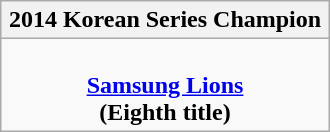<table width="220" class="wikitable" style="margin:1em auto 1em auto;">
<tr>
<th><strong>2014 Korean Series Champion</strong></th>
</tr>
<tr align="center">
<td><br><strong><a href='#'>Samsung Lions</a></strong><br><strong>(Eighth title)</strong></td>
</tr>
</table>
